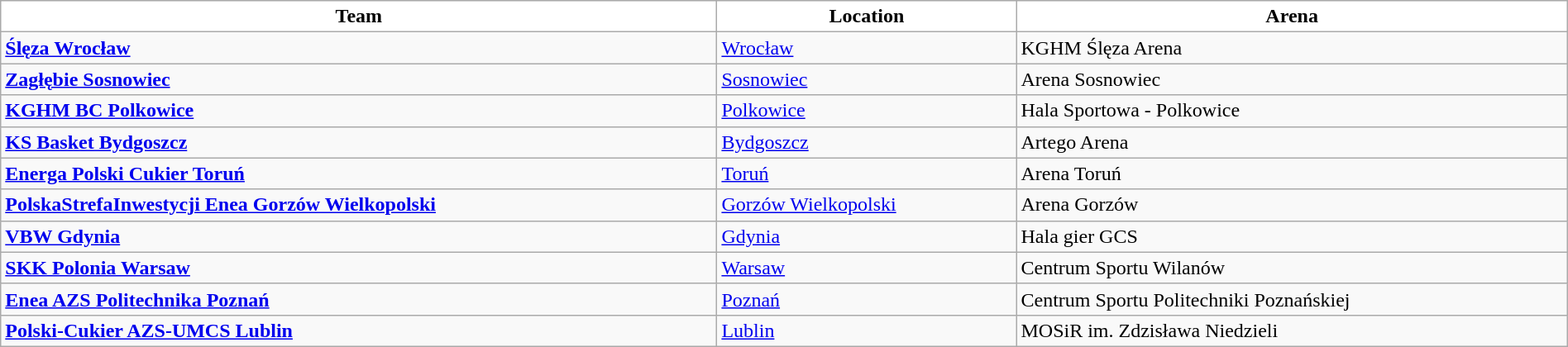<table class="wikitable" style="width:100%; text-align:left">
<tr>
<th style="background:white">Team</th>
<th style="background:white">Location</th>
<th style="background:white">Arena</th>
</tr>
<tr>
<td><strong><a href='#'>Ślęza Wrocław</a></strong></td>
<td><a href='#'>Wrocław</a></td>
<td>KGHM Ślęza Arena</td>
</tr>
<tr>
<td><strong><a href='#'>Zagłębie Sosnowiec</a></strong></td>
<td><a href='#'>Sosnowiec</a></td>
<td>Arena Sosnowiec</td>
</tr>
<tr>
<td><strong><a href='#'>KGHM BC Polkowice</a></strong></td>
<td><a href='#'>Polkowice</a></td>
<td>Hala Sportowa - Polkowice</td>
</tr>
<tr>
<td><strong><a href='#'>KS Basket Bydgoszcz</a></strong></td>
<td><a href='#'>Bydgoszcz</a></td>
<td>Artego Arena</td>
</tr>
<tr>
<td><strong><a href='#'>Energa Polski Cukier Toruń</a></strong></td>
<td><a href='#'>Toruń</a></td>
<td>Arena Toruń</td>
</tr>
<tr>
<td><strong><a href='#'>PolskaStrefaInwestycji Enea Gorzów Wielkopolski</a></strong></td>
<td><a href='#'>Gorzów Wielkopolski</a></td>
<td>Arena Gorzów</td>
</tr>
<tr>
<td><strong><a href='#'>VBW Gdynia</a></strong></td>
<td><a href='#'>Gdynia</a></td>
<td>Hala gier GCS</td>
</tr>
<tr>
<td><strong><a href='#'>SKK Polonia Warsaw</a></strong></td>
<td><a href='#'>Warsaw</a></td>
<td>Centrum Sportu Wilanów</td>
</tr>
<tr>
<td><strong><a href='#'>Enea AZS Politechnika Poznań</a></strong></td>
<td><a href='#'>Poznań</a></td>
<td>Centrum Sportu Politechniki Poznańskiej</td>
</tr>
<tr>
<td><strong><a href='#'>Polski-Cukier AZS-UMCS Lublin</a></strong></td>
<td><a href='#'>Lublin</a></td>
<td>MOSiR im. Zdzisława Niedzieli</td>
</tr>
</table>
